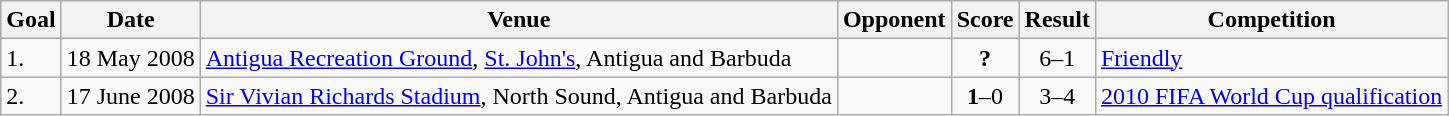<table class="wikitable plainrowheaders sortable">
<tr>
<th>Goal</th>
<th>Date</th>
<th>Venue</th>
<th>Opponent</th>
<th>Score</th>
<th>Result</th>
<th>Competition</th>
</tr>
<tr>
<td>1.</td>
<td>18 May 2008</td>
<td><a href='#'>Antigua Recreation Ground</a>, <a href='#'>St. John's</a>, Antigua and Barbuda</td>
<td></td>
<td align=center><strong>?</strong></td>
<td align=center>6–1</td>
<td><a href='#'>Friendly</a></td>
</tr>
<tr>
<td>2.</td>
<td>17 June 2008</td>
<td><a href='#'>Sir Vivian Richards Stadium</a>, North Sound, Antigua and Barbuda</td>
<td></td>
<td align=center><strong>1</strong>–0</td>
<td align=center>3–4</td>
<td><a href='#'>2010 FIFA World Cup qualification</a></td>
</tr>
</table>
